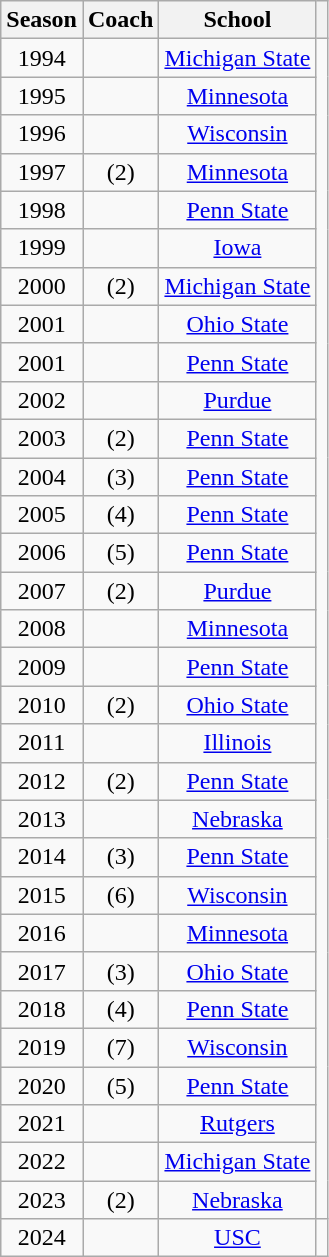<table class="wikitable sortable" style="text-align: center;">
<tr>
<th>Season</th>
<th>Coach</th>
<th>School</th>
<th class="unsortable"></th>
</tr>
<tr>
<td>1994</td>
<td></td>
<td><a href='#'>Michigan State</a></td>
<td rowspan=31></td>
</tr>
<tr>
<td>1995</td>
<td></td>
<td><a href='#'>Minnesota</a></td>
</tr>
<tr>
<td>1996</td>
<td></td>
<td><a href='#'>Wisconsin</a></td>
</tr>
<tr>
<td>1997</td>
<td> (2)</td>
<td><a href='#'>Minnesota</a></td>
</tr>
<tr>
<td>1998</td>
<td></td>
<td><a href='#'>Penn State</a></td>
</tr>
<tr>
<td>1999</td>
<td></td>
<td><a href='#'>Iowa</a></td>
</tr>
<tr>
<td>2000</td>
<td> (2)</td>
<td><a href='#'>Michigan State</a></td>
</tr>
<tr>
<td>2001</td>
<td></td>
<td><a href='#'>Ohio State</a></td>
</tr>
<tr>
<td>2001</td>
<td></td>
<td><a href='#'>Penn State</a></td>
</tr>
<tr>
<td>2002</td>
<td></td>
<td><a href='#'>Purdue</a></td>
</tr>
<tr>
<td>2003</td>
<td> (2)</td>
<td><a href='#'>Penn State</a></td>
</tr>
<tr>
<td>2004</td>
<td> (3)</td>
<td><a href='#'>Penn State</a></td>
</tr>
<tr>
<td>2005</td>
<td> (4)</td>
<td><a href='#'>Penn State</a></td>
</tr>
<tr>
<td>2006</td>
<td> (5)</td>
<td><a href='#'>Penn State</a></td>
</tr>
<tr>
<td>2007</td>
<td> (2)</td>
<td><a href='#'>Purdue</a></td>
</tr>
<tr>
<td>2008</td>
<td></td>
<td><a href='#'>Minnesota</a></td>
</tr>
<tr>
<td>2009</td>
<td></td>
<td><a href='#'>Penn State</a></td>
</tr>
<tr>
<td>2010</td>
<td> (2)</td>
<td><a href='#'>Ohio State</a></td>
</tr>
<tr>
<td>2011</td>
<td></td>
<td><a href='#'>Illinois</a></td>
</tr>
<tr>
<td>2012</td>
<td> (2)</td>
<td><a href='#'>Penn State</a></td>
</tr>
<tr>
<td>2013</td>
<td></td>
<td><a href='#'>Nebraska</a></td>
</tr>
<tr>
<td>2014</td>
<td> (3)</td>
<td><a href='#'>Penn State</a></td>
</tr>
<tr>
<td>2015</td>
<td> (6)</td>
<td><a href='#'>Wisconsin</a></td>
</tr>
<tr>
<td>2016</td>
<td></td>
<td><a href='#'>Minnesota</a></td>
</tr>
<tr>
<td>2017</td>
<td> (3)</td>
<td><a href='#'>Ohio State</a></td>
</tr>
<tr>
<td>2018</td>
<td> (4)</td>
<td><a href='#'>Penn State</a></td>
</tr>
<tr>
<td>2019</td>
<td> (7)</td>
<td><a href='#'>Wisconsin</a></td>
</tr>
<tr>
<td>2020</td>
<td> (5)</td>
<td><a href='#'>Penn State</a></td>
</tr>
<tr>
<td>2021</td>
<td></td>
<td><a href='#'>Rutgers</a></td>
</tr>
<tr>
<td>2022</td>
<td></td>
<td><a href='#'>Michigan State</a></td>
</tr>
<tr>
<td>2023</td>
<td> (2)</td>
<td><a href='#'>Nebraska</a></td>
</tr>
<tr>
<td>2024</td>
<td></td>
<td><a href='#'>USC</a></td>
<td></td>
</tr>
</table>
